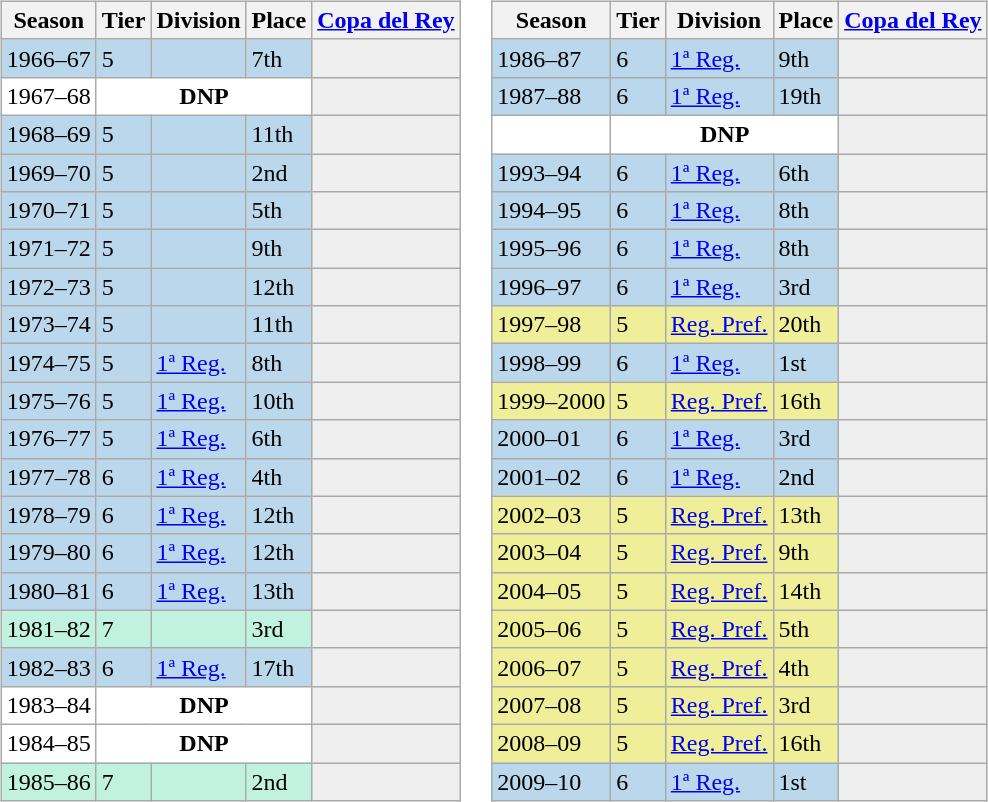<table>
<tr>
<td valign="top" width=0%><br><table class="wikitable">
<tr style="background:#f0f6fa;">
<th>Season</th>
<th>Tier</th>
<th>Division</th>
<th>Place</th>
<th><a href='#'>Copa del Rey</a></th>
</tr>
<tr>
<td style="background:#BBD7EC;">1966–67</td>
<td style="background:#BBD7EC;">5</td>
<td style="background:#BBD7EC;"></td>
<td style="background:#BBD7EC;">7th</td>
<th style="background:#efefef;"></th>
</tr>
<tr>
<td style="background:#FFFFFF;">1967–68</td>
<th style="background:#FFFFFF;" colspan="3">DNP</th>
<th style="background:#efefef;"></th>
</tr>
<tr>
<td style="background:#BBD7EC;">1968–69</td>
<td style="background:#BBD7EC;">5</td>
<td style="background:#BBD7EC;"></td>
<td style="background:#BBD7EC;">11th</td>
<th style="background:#efefef;"></th>
</tr>
<tr>
<td style="background:#BBD7EC;">1969–70</td>
<td style="background:#BBD7EC;">5</td>
<td style="background:#BBD7EC;"></td>
<td style="background:#BBD7EC;">2nd</td>
<th style="background:#efefef;"></th>
</tr>
<tr>
<td style="background:#BBD7EC;">1970–71</td>
<td style="background:#BBD7EC;">5</td>
<td style="background:#BBD7EC;"></td>
<td style="background:#BBD7EC;">5th</td>
<th style="background:#efefef;"></th>
</tr>
<tr>
<td style="background:#BBD7EC;">1971–72</td>
<td style="background:#BBD7EC;">5</td>
<td style="background:#BBD7EC;"></td>
<td style="background:#BBD7EC;">9th</td>
<th style="background:#efefef;"></th>
</tr>
<tr>
<td style="background:#BBD7EC;">1972–73</td>
<td style="background:#BBD7EC;">5</td>
<td style="background:#BBD7EC;"></td>
<td style="background:#BBD7EC;">12th</td>
<th style="background:#efefef;"></th>
</tr>
<tr>
<td style="background:#BBD7EC;">1973–74</td>
<td style="background:#BBD7EC;">5</td>
<td style="background:#BBD7EC;"></td>
<td style="background:#BBD7EC;">11th</td>
<th style="background:#efefef;"></th>
</tr>
<tr>
<td style="background:#BBD7EC;">1974–75</td>
<td style="background:#BBD7EC;">5</td>
<td style="background:#BBD7EC;"><a href='#'>1ª Reg.</a></td>
<td style="background:#BBD7EC;">8th</td>
<th style="background:#efefef;"></th>
</tr>
<tr>
<td style="background:#BBD7EC;">1975–76</td>
<td style="background:#BBD7EC;">5</td>
<td style="background:#BBD7EC;"><a href='#'>1ª Reg.</a></td>
<td style="background:#BBD7EC;">10th</td>
<th style="background:#efefef;"></th>
</tr>
<tr>
<td style="background:#BBD7EC;">1976–77</td>
<td style="background:#BBD7EC;">5</td>
<td style="background:#BBD7EC;"><a href='#'>1ª Reg.</a></td>
<td style="background:#BBD7EC;">6th</td>
<th style="background:#efefef;"></th>
</tr>
<tr>
<td style="background:#BBD7EC;">1977–78</td>
<td style="background:#BBD7EC;">6</td>
<td style="background:#BBD7EC;"><a href='#'>1ª Reg.</a></td>
<td style="background:#BBD7EC;">4th</td>
<th style="background:#efefef;"></th>
</tr>
<tr>
<td style="background:#BBD7EC;">1978–79</td>
<td style="background:#BBD7EC;">6</td>
<td style="background:#BBD7EC;"><a href='#'>1ª Reg.</a></td>
<td style="background:#BBD7EC;">12th</td>
<th style="background:#efefef;"></th>
</tr>
<tr>
<td style="background:#BBD7EC;">1979–80</td>
<td style="background:#BBD7EC;">6</td>
<td style="background:#BBD7EC;"><a href='#'>1ª Reg.</a></td>
<td style="background:#BBD7EC;">12th</td>
<th style="background:#efefef;"></th>
</tr>
<tr>
<td style="background:#BBD7EC;">1980–81</td>
<td style="background:#BBD7EC;">6</td>
<td style="background:#BBD7EC;"><a href='#'>1ª Reg.</a></td>
<td style="background:#BBD7EC;">13th</td>
<th style="background:#efefef;"></th>
</tr>
<tr>
<td style="background:#C0F2DF;">1981–82</td>
<td style="background:#C0F2DF;">7</td>
<td style="background:#C0F2DF;"></td>
<td style="background:#C0F2DF;">3rd</td>
<th style="background:#efefef;"></th>
</tr>
<tr>
<td style="background:#BBD7EC;">1982–83</td>
<td style="background:#BBD7EC;">6</td>
<td style="background:#BBD7EC;"><a href='#'>1ª Reg.</a></td>
<td style="background:#BBD7EC;">17th</td>
<th style="background:#efefef;"></th>
</tr>
<tr>
<td style="background:#FFFFFF;">1983–84</td>
<th style="background:#FFFFFF;" colspan="3">DNP</th>
<th style="background:#efefef;"></th>
</tr>
<tr>
<td style="background:#FFFFFF;">1984–85</td>
<th style="background:#FFFFFF;" colspan="3">DNP</th>
<th style="background:#efefef;"></th>
</tr>
<tr>
<td style="background:#C0F2DF;">1985–86</td>
<td style="background:#C0F2DF;">7</td>
<td style="background:#C0F2DF;"></td>
<td style="background:#C0F2DF;">2nd</td>
<th style="background:#efefef;"></th>
</tr>
</table>
</td>
<td valign="top" width=0%><br><table class="wikitable">
<tr style="background:#f0f6fa;">
<th>Season</th>
<th>Tier</th>
<th>Division</th>
<th>Place</th>
<th><a href='#'>Copa del Rey</a></th>
</tr>
<tr>
<td style="background:#BBD7EC;">1986–87</td>
<td style="background:#BBD7EC;">6</td>
<td style="background:#BBD7EC;"><a href='#'>1ª Reg.</a></td>
<td style="background:#BBD7EC;">9th</td>
<th style="background:#efefef;"></th>
</tr>
<tr>
<td style="background:#BBD7EC;">1987–88</td>
<td style="background:#BBD7EC;">6</td>
<td style="background:#BBD7EC;"><a href='#'>1ª Reg.</a></td>
<td style="background:#BBD7EC;">19th</td>
<th style="background:#efefef;"></th>
</tr>
<tr>
<td style="background:#FFFFFF;"></td>
<th style="background:#FFFFFF;" colspan="3">DNP</th>
<th style="background:#efefef;"></th>
</tr>
<tr>
<td style="background:#BBD7EC;">1993–94</td>
<td style="background:#BBD7EC;">6</td>
<td style="background:#BBD7EC;"><a href='#'>1ª Reg.</a></td>
<td style="background:#BBD7EC;">6th</td>
<th style="background:#efefef;"></th>
</tr>
<tr>
<td style="background:#BBD7EC;">1994–95</td>
<td style="background:#BBD7EC;">6</td>
<td style="background:#BBD7EC;"><a href='#'>1ª Reg.</a></td>
<td style="background:#BBD7EC;">8th</td>
<th style="background:#efefef;"></th>
</tr>
<tr>
<td style="background:#BBD7EC;">1995–96</td>
<td style="background:#BBD7EC;">6</td>
<td style="background:#BBD7EC;"><a href='#'>1ª Reg.</a></td>
<td style="background:#BBD7EC;">8th</td>
<th style="background:#efefef;"></th>
</tr>
<tr>
<td style="background:#BBD7EC;">1996–97</td>
<td style="background:#BBD7EC;">6</td>
<td style="background:#BBD7EC;"><a href='#'>1ª Reg.</a></td>
<td style="background:#BBD7EC;">3rd</td>
<th style="background:#efefef;"></th>
</tr>
<tr>
<td style="background:#EFEF99;">1997–98</td>
<td style="background:#EFEF99;">5</td>
<td style="background:#EFEF99;"><a href='#'>Reg. Pref.</a></td>
<td style="background:#EFEF99;">20th</td>
<th style="background:#efefef;"></th>
</tr>
<tr>
<td style="background:#BBD7EC;">1998–99</td>
<td style="background:#BBD7EC;">6</td>
<td style="background:#BBD7EC;"><a href='#'>1ª Reg.</a></td>
<td style="background:#BBD7EC;">1st</td>
<th style="background:#efefef;"></th>
</tr>
<tr>
<td style="background:#EFEF99;">1999–2000</td>
<td style="background:#EFEF99;">5</td>
<td style="background:#EFEF99;"><a href='#'>Reg. Pref.</a></td>
<td style="background:#EFEF99;">16th</td>
<th style="background:#efefef;"></th>
</tr>
<tr>
<td style="background:#BBD7EC;">2000–01</td>
<td style="background:#BBD7EC;">6</td>
<td style="background:#BBD7EC;"><a href='#'>1ª Reg.</a></td>
<td style="background:#BBD7EC;">3rd</td>
<th style="background:#efefef;"></th>
</tr>
<tr>
<td style="background:#BBD7EC;">2001–02</td>
<td style="background:#BBD7EC;">6</td>
<td style="background:#BBD7EC;"><a href='#'>1ª Reg.</a></td>
<td style="background:#BBD7EC;">2nd</td>
<th style="background:#efefef;"></th>
</tr>
<tr>
<td style="background:#EFEF99;">2002–03</td>
<td style="background:#EFEF99;">5</td>
<td style="background:#EFEF99;"><a href='#'>Reg. Pref.</a></td>
<td style="background:#EFEF99;">13th</td>
<th style="background:#efefef;"></th>
</tr>
<tr>
<td style="background:#EFEF99;">2003–04</td>
<td style="background:#EFEF99;">5</td>
<td style="background:#EFEF99;"><a href='#'>Reg. Pref.</a></td>
<td style="background:#EFEF99;">9th</td>
<th style="background:#efefef;"></th>
</tr>
<tr>
<td style="background:#EFEF99;">2004–05</td>
<td style="background:#EFEF99;">5</td>
<td style="background:#EFEF99;"><a href='#'>Reg. Pref.</a></td>
<td style="background:#EFEF99;">14th</td>
<th style="background:#efefef;"></th>
</tr>
<tr>
<td style="background:#EFEF99;">2005–06</td>
<td style="background:#EFEF99;">5</td>
<td style="background:#EFEF99;"><a href='#'>Reg. Pref.</a></td>
<td style="background:#EFEF99;">5th</td>
<th style="background:#efefef;"></th>
</tr>
<tr>
<td style="background:#EFEF99;">2006–07</td>
<td style="background:#EFEF99;">5</td>
<td style="background:#EFEF99;"><a href='#'>Reg. Pref.</a></td>
<td style="background:#EFEF99;">4th</td>
<th style="background:#efefef;"></th>
</tr>
<tr>
<td style="background:#EFEF99;">2007–08</td>
<td style="background:#EFEF99;">5</td>
<td style="background:#EFEF99;"><a href='#'>Reg. Pref.</a></td>
<td style="background:#EFEF99;">3rd</td>
<th style="background:#efefef;"></th>
</tr>
<tr>
<td style="background:#EFEF99;">2008–09</td>
<td style="background:#EFEF99;">5</td>
<td style="background:#EFEF99;"><a href='#'>Reg. Pref.</a></td>
<td style="background:#EFEF99;">16th</td>
<th style="background:#efefef;"></th>
</tr>
<tr>
<td style="background:#BBD7EC;">2009–10</td>
<td style="background:#BBD7EC;">6</td>
<td style="background:#BBD7EC;"><a href='#'>1ª Reg.</a></td>
<td style="background:#BBD7EC;">1st</td>
<th style="background:#efefef;"></th>
</tr>
</table>
</td>
</tr>
</table>
